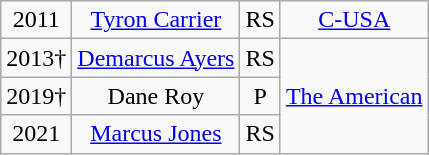<table class="wikitable" style="text-align:center">
<tr>
<td>2011</td>
<td><a href='#'>Tyron Carrier</a></td>
<td>RS</td>
<td><a href='#'>C-USA</a></td>
</tr>
<tr>
<td>2013†</td>
<td><a href='#'>Demarcus Ayers</a></td>
<td>RS</td>
<td rowspan=3><a href='#'>The American</a></td>
</tr>
<tr>
<td>2019†</td>
<td>Dane Roy</td>
<td>P</td>
</tr>
<tr>
<td>2021</td>
<td><a href='#'>Marcus Jones</a></td>
<td>RS</td>
</tr>
</table>
